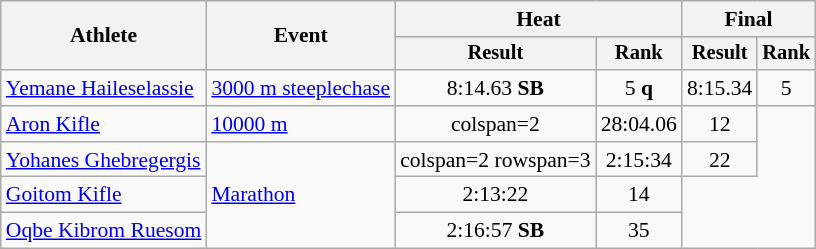<table class="wikitable" style="font-size:90%">
<tr>
<th rowspan="2">Athlete</th>
<th rowspan="2">Event</th>
<th colspan="2">Heat</th>
<th colspan="2">Final</th>
</tr>
<tr style="font-size:95%">
<th>Result</th>
<th>Rank</th>
<th>Result</th>
<th>Rank</th>
</tr>
<tr align="center">
<td align="left"><a href='#'>Yemane Haileselassie</a></td>
<td align="left"><a href='#'>3000 m steeplechase</a></td>
<td>8:14.63 <strong>SB</strong></td>
<td>5 <strong>q</strong></td>
<td>8:15.34</td>
<td>5</td>
</tr>
<tr align="center">
<td align="left"><a href='#'>Aron Kifle</a></td>
<td align="left"><a href='#'>10000 m</a></td>
<td>colspan=2 </td>
<td>28:04.06</td>
<td>12</td>
</tr>
<tr align="center">
<td align="left"><a href='#'>Yohanes Ghebregergis</a></td>
<td rowspan="3" align="left"><a href='#'>Marathon</a></td>
<td>colspan=2 rowspan=3 </td>
<td>2:15:34</td>
<td>22</td>
</tr>
<tr align=center>
<td align=left><a href='#'>Goitom Kifle</a></td>
<td>2:13:22</td>
<td>14</td>
</tr>
<tr align=center>
<td align=left><a href='#'>Oqbe Kibrom Ruesom</a></td>
<td>2:16:57 <strong>SB</strong></td>
<td>35</td>
</tr>
</table>
